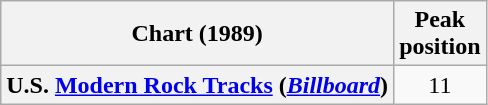<table class="wikitable plainrowheaders sortable"  style="text-align:left; text-align:center;">
<tr>
<th scope="col">Chart (1989)</th>
<th scope="col">Peak<br>position</th>
</tr>
<tr>
<th scope="row">U.S. <a href='#'>Modern Rock Tracks</a> (<em><a href='#'>Billboard</a></em>)</th>
<td style="text-align:center;">11</td>
</tr>
</table>
